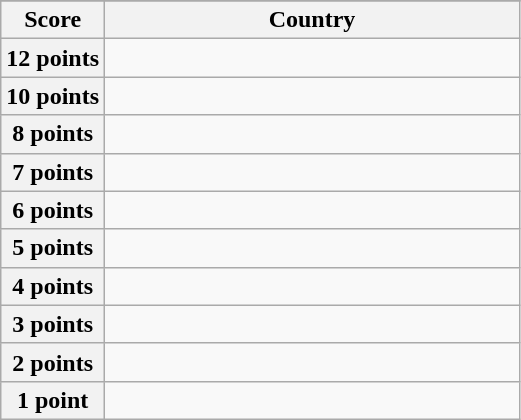<table class="wikitable">
<tr>
</tr>
<tr>
<th scope="col" width="20%">Score</th>
<th scope="col">Country</th>
</tr>
<tr>
<th scope="row">12 points</th>
<td></td>
</tr>
<tr>
<th scope="row">10 points</th>
<td></td>
</tr>
<tr>
<th scope="row">8 points</th>
<td></td>
</tr>
<tr>
<th scope="row">7 points</th>
<td></td>
</tr>
<tr>
<th scope="row">6 points</th>
<td></td>
</tr>
<tr>
<th scope="row">5 points</th>
<td></td>
</tr>
<tr>
<th scope="row">4 points</th>
<td></td>
</tr>
<tr>
<th scope="row">3 points</th>
<td></td>
</tr>
<tr>
<th scope="row">2 points</th>
<td></td>
</tr>
<tr>
<th scope="row">1 point</th>
<td></td>
</tr>
</table>
